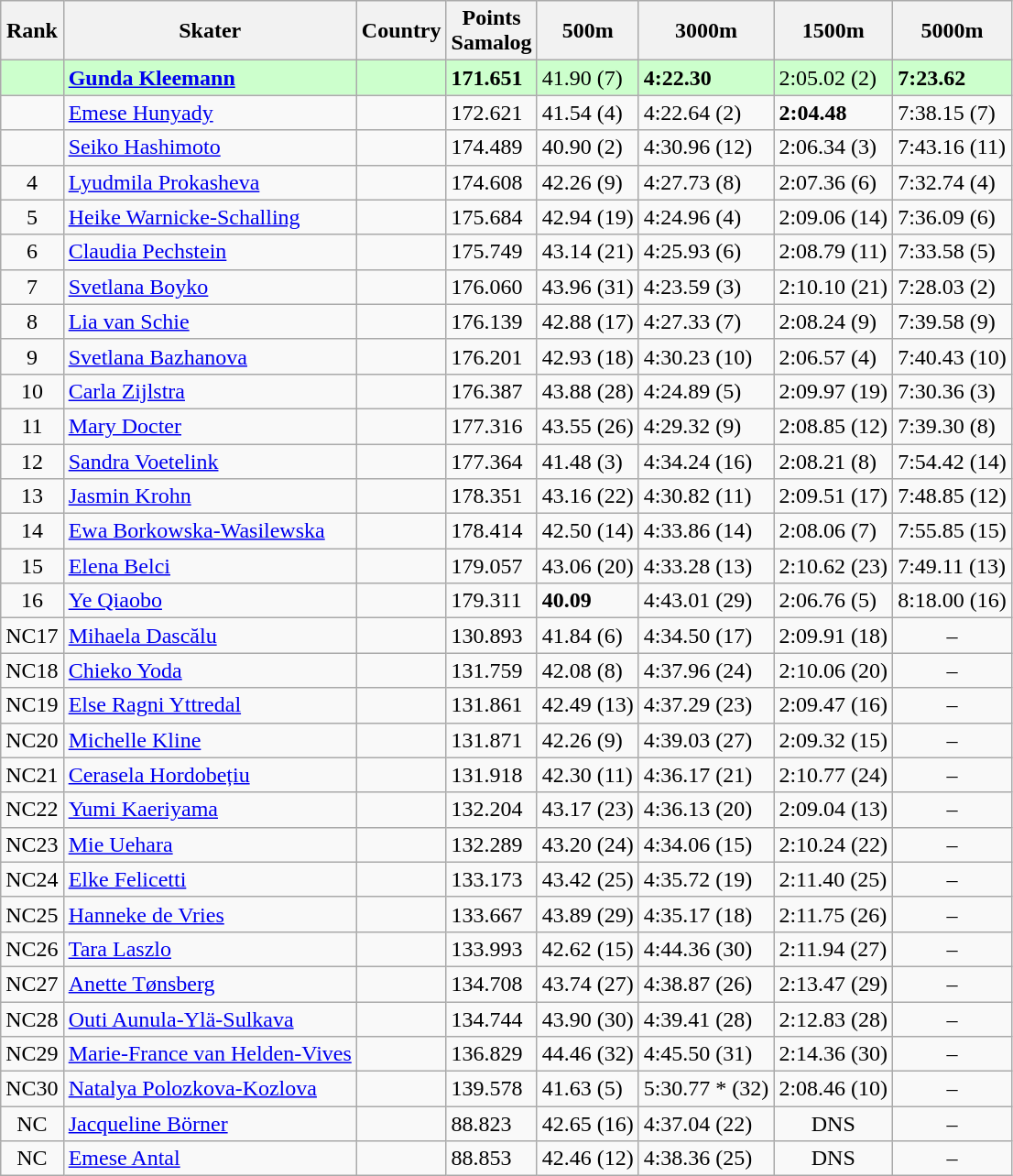<table class="wikitable sortable" style="text-align:left">
<tr>
<th>Rank</th>
<th>Skater</th>
<th>Country</th>
<th>Points <br> Samalog</th>
<th>500m</th>
<th>3000m</th>
<th>1500m</th>
<th>5000m</th>
</tr>
<tr bgcolor=ccffcc>
<td style="text-align:center"></td>
<td><strong><a href='#'>Gunda Kleemann</a></strong></td>
<td></td>
<td><strong>171.651</strong></td>
<td>41.90 (7)</td>
<td><strong>4:22.30</strong> </td>
<td>2:05.02 (2)</td>
<td><strong>7:23.62</strong> </td>
</tr>
<tr>
<td style="text-align:center"></td>
<td><a href='#'>Emese Hunyady</a></td>
<td></td>
<td>172.621</td>
<td>41.54 (4)</td>
<td>4:22.64 (2)</td>
<td><strong>2:04.48</strong> </td>
<td>7:38.15 (7)</td>
</tr>
<tr>
<td style="text-align:center"></td>
<td><a href='#'>Seiko Hashimoto</a></td>
<td></td>
<td>174.489</td>
<td>40.90 (2)</td>
<td>4:30.96 (12)</td>
<td>2:06.34 (3)</td>
<td>7:43.16 (11)</td>
</tr>
<tr>
<td style="text-align:center">4</td>
<td><a href='#'>Lyudmila Prokasheva</a></td>
<td></td>
<td>174.608</td>
<td>42.26 (9)</td>
<td>4:27.73 (8)</td>
<td>2:07.36 (6)</td>
<td>7:32.74 (4)</td>
</tr>
<tr>
<td style="text-align:center">5</td>
<td><a href='#'>Heike Warnicke-Schalling</a></td>
<td></td>
<td>175.684</td>
<td>42.94 (19)</td>
<td>4:24.96 (4)</td>
<td>2:09.06 (14)</td>
<td>7:36.09 (6)</td>
</tr>
<tr>
<td style="text-align:center">6</td>
<td><a href='#'>Claudia Pechstein</a></td>
<td></td>
<td>175.749</td>
<td>43.14 (21)</td>
<td>4:25.93 (6)</td>
<td>2:08.79 (11)</td>
<td>7:33.58 (5)</td>
</tr>
<tr>
<td style="text-align:center">7</td>
<td><a href='#'>Svetlana Boyko</a></td>
<td></td>
<td>176.060</td>
<td>43.96 (31)</td>
<td>4:23.59 (3)</td>
<td>2:10.10 (21)</td>
<td>7:28.03 (2)</td>
</tr>
<tr>
<td style="text-align:center">8</td>
<td><a href='#'>Lia van Schie</a></td>
<td></td>
<td>176.139</td>
<td>42.88 (17)</td>
<td>4:27.33 (7)</td>
<td>2:08.24 (9)</td>
<td>7:39.58 (9)</td>
</tr>
<tr>
<td style="text-align:center">9</td>
<td><a href='#'>Svetlana Bazhanova</a></td>
<td></td>
<td>176.201</td>
<td>42.93 (18)</td>
<td>4:30.23 (10)</td>
<td>2:06.57 (4)</td>
<td>7:40.43 (10)</td>
</tr>
<tr>
<td style="text-align:center">10</td>
<td><a href='#'>Carla Zijlstra</a></td>
<td></td>
<td>176.387</td>
<td>43.88 (28)</td>
<td>4:24.89 (5)</td>
<td>2:09.97 (19)</td>
<td>7:30.36 (3)</td>
</tr>
<tr>
<td style="text-align:center">11</td>
<td><a href='#'>Mary Docter</a></td>
<td></td>
<td>177.316</td>
<td>43.55 (26)</td>
<td>4:29.32 (9)</td>
<td>2:08.85 (12)</td>
<td>7:39.30 (8)</td>
</tr>
<tr>
<td style="text-align:center">12</td>
<td><a href='#'>Sandra Voetelink</a></td>
<td></td>
<td>177.364</td>
<td>41.48 (3)</td>
<td>4:34.24 (16)</td>
<td>2:08.21 (8)</td>
<td>7:54.42 (14)</td>
</tr>
<tr>
<td style="text-align:center">13</td>
<td><a href='#'>Jasmin Krohn</a></td>
<td></td>
<td>178.351</td>
<td>43.16 (22)</td>
<td>4:30.82 (11)</td>
<td>2:09.51 (17)</td>
<td>7:48.85 (12)</td>
</tr>
<tr>
<td style="text-align:center">14</td>
<td><a href='#'>Ewa Borkowska-Wasilewska</a></td>
<td></td>
<td>178.414</td>
<td>42.50 (14)</td>
<td>4:33.86 (14)</td>
<td>2:08.06 (7)</td>
<td>7:55.85 (15)</td>
</tr>
<tr>
<td style="text-align:center">15</td>
<td><a href='#'>Elena Belci</a></td>
<td></td>
<td>179.057</td>
<td>43.06 (20)</td>
<td>4:33.28 (13)</td>
<td>2:10.62 (23)</td>
<td>7:49.11 (13)</td>
</tr>
<tr>
<td style="text-align:center">16</td>
<td><a href='#'>Ye Qiaobo</a></td>
<td></td>
<td>179.311</td>
<td><strong>40.09</strong> </td>
<td>4:43.01 (29)</td>
<td>2:06.76 (5)</td>
<td>8:18.00 (16)</td>
</tr>
<tr>
<td style="text-align:center">NC17</td>
<td><a href='#'>Mihaela Dascălu</a></td>
<td></td>
<td>130.893</td>
<td>41.84 (6)</td>
<td>4:34.50 (17)</td>
<td>2:09.91 (18)</td>
<td style="text-align:center">–</td>
</tr>
<tr>
<td style="text-align:center">NC18</td>
<td><a href='#'>Chieko Yoda</a></td>
<td></td>
<td>131.759</td>
<td>42.08 (8)</td>
<td>4:37.96 (24)</td>
<td>2:10.06 (20)</td>
<td style="text-align:center">–</td>
</tr>
<tr>
<td style="text-align:center">NC19</td>
<td><a href='#'>Else Ragni Yttredal</a></td>
<td></td>
<td>131.861</td>
<td>42.49 (13)</td>
<td>4:37.29 (23)</td>
<td>2:09.47 (16)</td>
<td style="text-align:center">–</td>
</tr>
<tr>
<td style="text-align:center">NC20</td>
<td><a href='#'>Michelle Kline</a></td>
<td></td>
<td>131.871</td>
<td>42.26 (9)</td>
<td>4:39.03 (27)</td>
<td>2:09.32 (15)</td>
<td style="text-align:center">–</td>
</tr>
<tr>
<td style="text-align:center">NC21</td>
<td><a href='#'>Cerasela Hordobețiu</a></td>
<td></td>
<td>131.918</td>
<td>42.30 (11)</td>
<td>4:36.17 (21)</td>
<td>2:10.77 (24)</td>
<td style="text-align:center">–</td>
</tr>
<tr>
<td style="text-align:center">NC22</td>
<td><a href='#'>Yumi Kaeriyama</a></td>
<td></td>
<td>132.204</td>
<td>43.17 (23)</td>
<td>4:36.13 (20)</td>
<td>2:09.04 (13)</td>
<td style="text-align:center">–</td>
</tr>
<tr>
<td style="text-align:center">NC23</td>
<td><a href='#'>Mie Uehara</a></td>
<td></td>
<td>132.289</td>
<td>43.20 (24)</td>
<td>4:34.06 (15)</td>
<td>2:10.24 (22)</td>
<td style="text-align:center">–</td>
</tr>
<tr>
<td style="text-align:center">NC24</td>
<td><a href='#'>Elke Felicetti</a></td>
<td></td>
<td>133.173</td>
<td>43.42 (25)</td>
<td>4:35.72 (19)</td>
<td>2:11.40 (25)</td>
<td style="text-align:center">–</td>
</tr>
<tr>
<td style="text-align:center">NC25</td>
<td><a href='#'>Hanneke de Vries</a></td>
<td></td>
<td>133.667</td>
<td>43.89 (29)</td>
<td>4:35.17 (18)</td>
<td>2:11.75 (26)</td>
<td style="text-align:center">–</td>
</tr>
<tr>
<td style="text-align:center">NC26</td>
<td><a href='#'>Tara Laszlo</a></td>
<td></td>
<td>133.993</td>
<td>42.62 (15)</td>
<td>4:44.36 (30)</td>
<td>2:11.94 (27)</td>
<td style="text-align:center">–</td>
</tr>
<tr>
<td style="text-align:center">NC27</td>
<td><a href='#'>Anette Tønsberg</a></td>
<td></td>
<td>134.708</td>
<td>43.74 (27)</td>
<td>4:38.87 (26)</td>
<td>2:13.47 (29)</td>
<td style="text-align:center">–</td>
</tr>
<tr>
<td style="text-align:center">NC28</td>
<td><a href='#'>Outi Aunula-Ylä-Sulkava</a></td>
<td></td>
<td>134.744</td>
<td>43.90 (30)</td>
<td>4:39.41 (28)</td>
<td>2:12.83 (28)</td>
<td style="text-align:center">–</td>
</tr>
<tr>
<td style="text-align:center">NC29</td>
<td><a href='#'>Marie-France van Helden-Vives</a></td>
<td></td>
<td>136.829</td>
<td>44.46 (32)</td>
<td>4:45.50 (31)</td>
<td>2:14.36 (30)</td>
<td style="text-align:center">–</td>
</tr>
<tr>
<td style="text-align:center">NC30</td>
<td><a href='#'>Natalya Polozkova-Kozlova</a></td>
<td></td>
<td>139.578</td>
<td>41.63 (5)</td>
<td>5:30.77 * (32)</td>
<td>2:08.46 (10)</td>
<td style="text-align:center">–</td>
</tr>
<tr>
<td style="text-align:center">NC</td>
<td><a href='#'>Jacqueline Börner</a></td>
<td></td>
<td>88.823</td>
<td>42.65 (16)</td>
<td>4:37.04 (22)</td>
<td style="text-align:center">DNS</td>
<td style="text-align:center">–</td>
</tr>
<tr>
<td style="text-align:center">NC</td>
<td><a href='#'>Emese Antal</a></td>
<td></td>
<td>88.853</td>
<td>42.46 (12)</td>
<td>4:38.36 (25)</td>
<td style="text-align:center">DNS</td>
<td style="text-align:center">–</td>
</tr>
</table>
